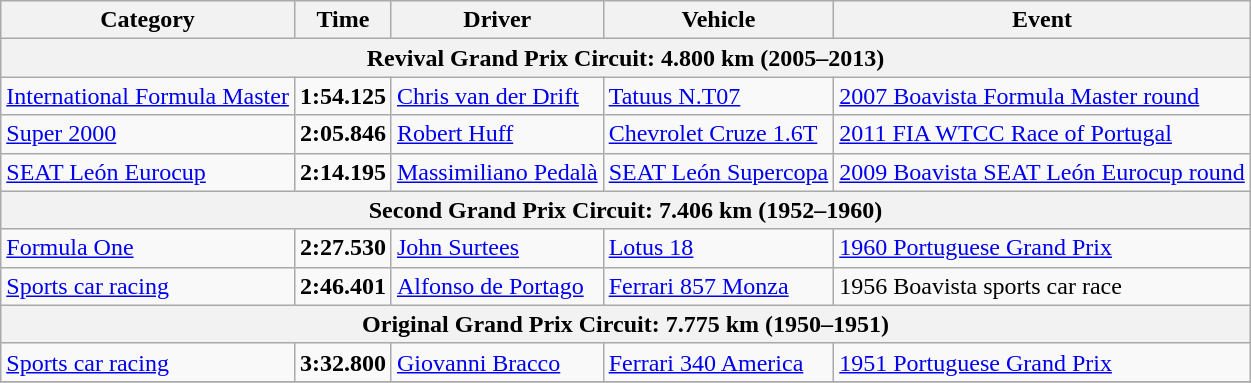<table class="wikitable">
<tr>
<th>Category</th>
<th>Time</th>
<th>Driver</th>
<th>Vehicle</th>
<th>Event</th>
</tr>
<tr>
<th colspan=5>Revival Grand Prix Circuit: 4.800 km (2005–2013)</th>
</tr>
<tr>
<td><a href='#'>International Formula Master</a></td>
<td><strong>1:54.125</strong></td>
<td><a href='#'>Chris van der Drift</a></td>
<td><a href='#'>Tatuus N.T07</a></td>
<td><a href='#'>2007 Boavista Formula Master round</a></td>
</tr>
<tr>
<td><a href='#'>Super 2000</a></td>
<td><strong>2:05.846</strong></td>
<td><a href='#'>Robert Huff</a></td>
<td><a href='#'>Chevrolet Cruze 1.6T</a></td>
<td><a href='#'>2011 FIA WTCC Race of Portugal</a></td>
</tr>
<tr>
<td><a href='#'>SEAT León Eurocup</a></td>
<td><strong>2:14.195</strong></td>
<td><a href='#'>Massimiliano Pedalà</a></td>
<td><a href='#'>SEAT León Supercopa</a></td>
<td><a href='#'>2009 Boavista SEAT León Eurocup round</a></td>
</tr>
<tr>
<th colspan=5>Second Grand Prix Circuit: 7.406 km (1952–1960)</th>
</tr>
<tr>
<td><a href='#'>Formula One</a></td>
<td><strong>2:27.530</strong></td>
<td><a href='#'>John Surtees</a></td>
<td><a href='#'>Lotus 18</a></td>
<td><a href='#'>1960 Portuguese Grand Prix</a></td>
</tr>
<tr>
<td><a href='#'>Sports car racing</a></td>
<td><strong>2:46.401</strong></td>
<td><a href='#'>Alfonso de Portago</a></td>
<td><a href='#'>Ferrari 857 Monza</a></td>
<td>1956 Boavista sports car race</td>
</tr>
<tr>
<th colspan=5>Original Grand Prix Circuit: 7.775 km (1950–1951)</th>
</tr>
<tr>
<td><a href='#'>Sports car racing</a></td>
<td><strong>3:32.800</strong></td>
<td><a href='#'>Giovanni Bracco</a></td>
<td><a href='#'>Ferrari 340 America</a></td>
<td><a href='#'>1951 Portuguese Grand Prix</a></td>
</tr>
<tr>
</tr>
</table>
